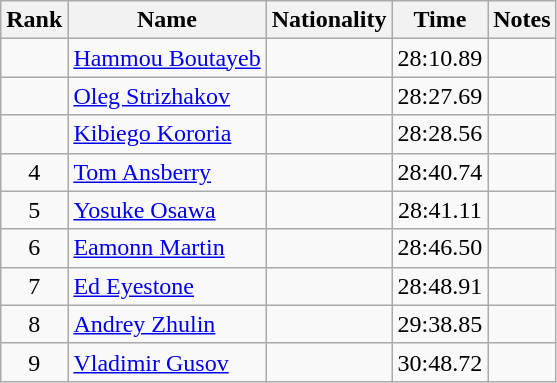<table class="wikitable sortable" style="text-align:center">
<tr>
<th>Rank</th>
<th>Name</th>
<th>Nationality</th>
<th>Time</th>
<th>Notes</th>
</tr>
<tr>
<td></td>
<td align=left><a href='#'>Hammou Boutayeb</a></td>
<td align=left></td>
<td>28:10.89</td>
<td></td>
</tr>
<tr>
<td></td>
<td align=left><a href='#'>Oleg Strizhakov</a></td>
<td align=left></td>
<td>28:27.69</td>
<td></td>
</tr>
<tr>
<td></td>
<td align=left><a href='#'>Kibiego Kororia</a></td>
<td align=left></td>
<td>28:28.56</td>
<td></td>
</tr>
<tr>
<td>4</td>
<td align=left><a href='#'>Tom Ansberry</a></td>
<td align=left></td>
<td>28:40.74</td>
<td></td>
</tr>
<tr>
<td>5</td>
<td align=left><a href='#'>Yosuke Osawa</a></td>
<td align=left></td>
<td>28:41.11</td>
<td></td>
</tr>
<tr>
<td>6</td>
<td align=left><a href='#'>Eamonn Martin</a></td>
<td align=left></td>
<td>28:46.50</td>
<td></td>
</tr>
<tr>
<td>7</td>
<td align=left><a href='#'>Ed Eyestone</a></td>
<td align=left></td>
<td>28:48.91</td>
<td></td>
</tr>
<tr>
<td>8</td>
<td align=left><a href='#'>Andrey Zhulin</a></td>
<td align=left></td>
<td>29:38.85</td>
<td></td>
</tr>
<tr>
<td>9</td>
<td align=left><a href='#'>Vladimir Gusov</a></td>
<td align=left></td>
<td>30:48.72</td>
<td></td>
</tr>
</table>
